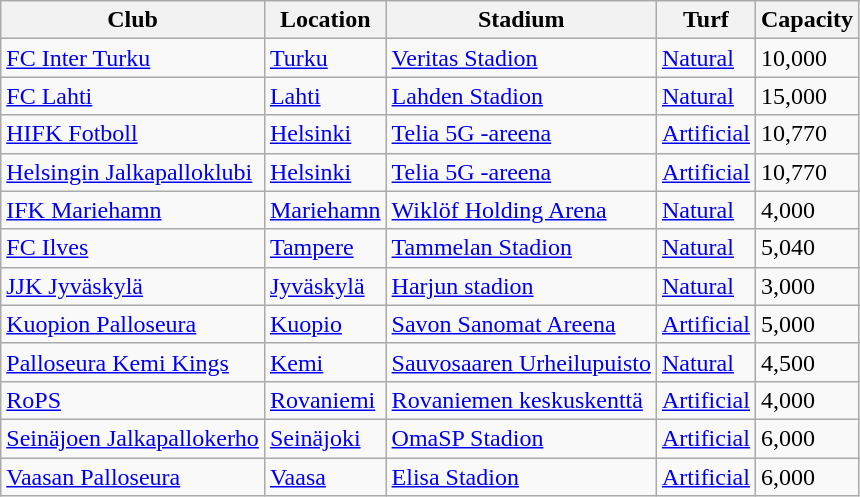<table class="wikitable sortable">
<tr>
<th>Club</th>
<th>Location</th>
<th>Stadium</th>
<th>Turf</th>
<th>Capacity</th>
</tr>
<tr>
<td><a href='#'>FC Inter Turku</a></td>
<td><a href='#'>Turku</a></td>
<td><a href='#'>Veritas Stadion</a></td>
<td><a href='#'>Natural</a></td>
<td>10,000</td>
</tr>
<tr>
<td><a href='#'>FC Lahti</a></td>
<td><a href='#'>Lahti</a></td>
<td><a href='#'>Lahden Stadion</a></td>
<td><a href='#'>Natural</a></td>
<td>15,000</td>
</tr>
<tr>
<td><a href='#'>HIFK Fotboll</a></td>
<td><a href='#'>Helsinki</a></td>
<td><a href='#'>Telia 5G -areena</a></td>
<td><a href='#'>Artificial</a></td>
<td>10,770</td>
</tr>
<tr>
<td><a href='#'>Helsingin Jalkapalloklubi</a></td>
<td><a href='#'>Helsinki</a></td>
<td><a href='#'>Telia 5G -areena</a></td>
<td><a href='#'>Artificial</a></td>
<td>10,770</td>
</tr>
<tr>
<td><a href='#'>IFK Mariehamn</a></td>
<td><a href='#'>Mariehamn</a></td>
<td><a href='#'>Wiklöf Holding Arena</a></td>
<td><a href='#'>Natural</a></td>
<td>4,000</td>
</tr>
<tr>
<td><a href='#'>FC Ilves</a></td>
<td><a href='#'>Tampere</a></td>
<td><a href='#'>Tammelan Stadion</a></td>
<td><a href='#'>Natural</a></td>
<td>5,040</td>
</tr>
<tr>
<td><a href='#'>JJK Jyväskylä</a></td>
<td><a href='#'>Jyväskylä</a></td>
<td><a href='#'>Harjun stadion</a></td>
<td><a href='#'>Natural</a></td>
<td>3,000</td>
</tr>
<tr>
<td><a href='#'>Kuopion Palloseura</a></td>
<td><a href='#'>Kuopio</a></td>
<td><a href='#'>Savon Sanomat Areena</a></td>
<td><a href='#'>Artificial</a></td>
<td>5,000</td>
</tr>
<tr>
<td><a href='#'>Palloseura Kemi Kings</a></td>
<td><a href='#'>Kemi</a></td>
<td><a href='#'>Sauvosaaren Urheilupuisto</a></td>
<td><a href='#'>Natural</a></td>
<td>4,500</td>
</tr>
<tr>
<td><a href='#'>RoPS</a></td>
<td><a href='#'>Rovaniemi</a></td>
<td><a href='#'>Rovaniemen keskuskenttä</a></td>
<td><a href='#'>Artificial</a></td>
<td>4,000</td>
</tr>
<tr>
<td><a href='#'>Seinäjoen Jalkapallokerho</a></td>
<td><a href='#'>Seinäjoki</a></td>
<td><a href='#'>OmaSP Stadion</a></td>
<td><a href='#'>Artificial</a></td>
<td>6,000</td>
</tr>
<tr>
<td><a href='#'>Vaasan Palloseura</a></td>
<td><a href='#'>Vaasa</a></td>
<td><a href='#'>Elisa Stadion</a></td>
<td><a href='#'>Artificial</a></td>
<td>6,000</td>
</tr>
</table>
